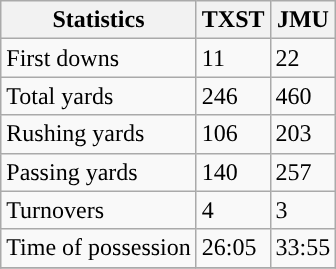<table class="wikitable">
<tr>
<th>Statistics</th>
<th>TXST</th>
<th>JMU</th>
</tr>
<tr>
<td>First downs</td>
<td>11</td>
<td>22</td>
</tr>
<tr>
<td>Total yards</td>
<td>246</td>
<td>460</td>
</tr>
<tr>
<td>Rushing yards</td>
<td>106</td>
<td>203</td>
</tr>
<tr>
<td>Passing yards</td>
<td>140</td>
<td>257</td>
</tr>
<tr>
<td>Turnovers</td>
<td>4</td>
<td>3</td>
</tr>
<tr>
<td>Time of possession</td>
<td>26:05</td>
<td>33:55</td>
</tr>
<tr>
</tr>
</table>
